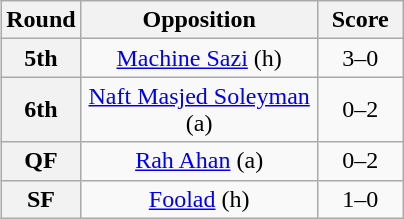<table class="wikitable plainrowheaders" style="text-align:center;margin-left:1em;float:right">
<tr>
<th scope=col width="25">Round</th>
<th scope=col width="150">Opposition</th>
<th scope=col width="50">Score</th>
</tr>
<tr>
<th scope=row style="text-align:center">5th</th>
<td><a href='#'>Machine Sazi</a> (h)</td>
<td>3–0</td>
</tr>
<tr>
<th scope=row style="text-align:center">6th</th>
<td><a href='#'>Naft Masjed Soleyman</a> (a)</td>
<td>0–2</td>
</tr>
<tr>
<th scope=row style="text-align:center">QF</th>
<td><a href='#'>Rah Ahan</a> (a)</td>
<td>0–2</td>
</tr>
<tr>
<th scope=row style="text-align:center">SF</th>
<td><a href='#'>Foolad</a> (h)</td>
<td>1–0</td>
</tr>
</table>
